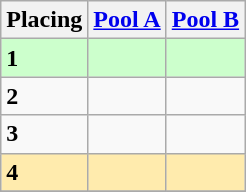<table class=wikitable style="border:1px solid #AAAAAA;">
<tr>
<th>Placing</th>
<th><a href='#'>Pool A</a></th>
<th><a href='#'>Pool B</a></th>
</tr>
<tr style="background: #ccffcc;">
<td><strong>1</strong></td>
<td></td>
<td></td>
</tr>
<tr>
<td><strong>2</strong></td>
<td></td>
<td></td>
</tr>
<tr>
<td><strong>3</strong></td>
<td> </td>
<td></td>
</tr>
<tr style="background: #ffebad;">
<td><strong>4</strong></td>
<td></td>
<td></td>
</tr>
<tr>
</tr>
</table>
